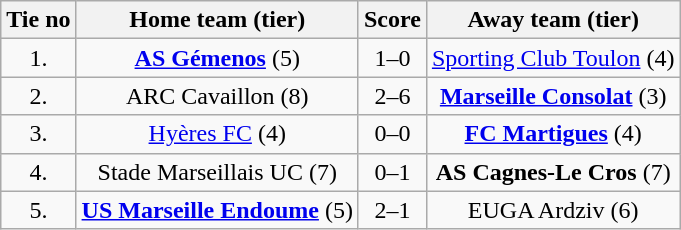<table class="wikitable" style="text-align: center">
<tr>
<th>Tie no</th>
<th>Home team (tier)</th>
<th>Score</th>
<th>Away team (tier)</th>
</tr>
<tr>
<td>1.</td>
<td><strong><a href='#'>AS Gémenos</a></strong> (5)</td>
<td>1–0</td>
<td><a href='#'>Sporting Club Toulon</a> (4)</td>
</tr>
<tr>
<td>2.</td>
<td>ARC Cavaillon (8)</td>
<td>2–6</td>
<td><strong><a href='#'>Marseille Consolat</a></strong> (3)</td>
</tr>
<tr>
<td>3.</td>
<td><a href='#'>Hyères FC</a> (4)</td>
<td>0–0 </td>
<td><strong><a href='#'>FC Martigues</a></strong> (4)</td>
</tr>
<tr>
<td>4.</td>
<td>Stade Marseillais UC (7)</td>
<td>0–1</td>
<td><strong>AS Cagnes-Le Cros</strong> (7)</td>
</tr>
<tr>
<td>5.</td>
<td><strong><a href='#'>US Marseille Endoume</a></strong> (5)</td>
<td>2–1</td>
<td>EUGA Ardziv (6)</td>
</tr>
</table>
